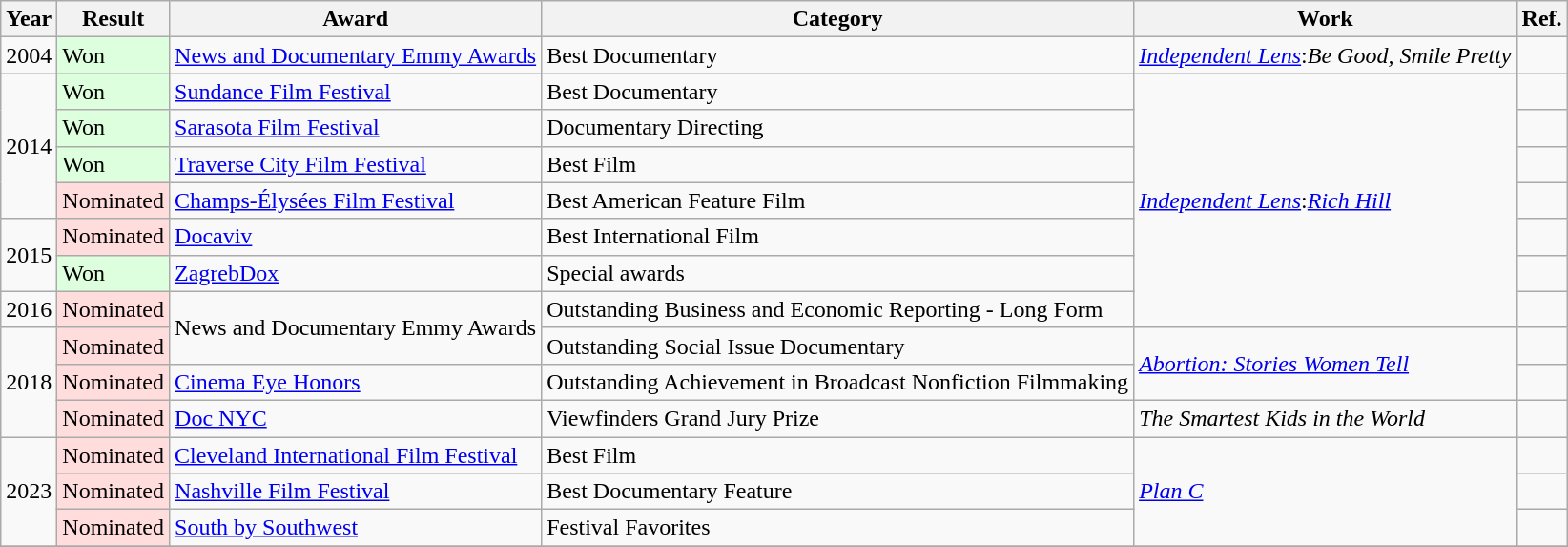<table class="wikitable">
<tr>
<th>Year</th>
<th>Result</th>
<th>Award</th>
<th>Category</th>
<th>Work</th>
<th>Ref.</th>
</tr>
<tr>
<td>2004</td>
<td style="background: #ddffdd">Won</td>
<td><a href='#'>News and Documentary Emmy Awards</a></td>
<td>Best Documentary</td>
<td><em><a href='#'>Independent Lens</a></em>:<em>Be Good, Smile Pretty</em></td>
<td></td>
</tr>
<tr>
<td rowspan="4">2014</td>
<td style="background: #ddffdd">Won</td>
<td><a href='#'>Sundance Film Festival</a></td>
<td>Best Documentary</td>
<td rowspan="7"><em><a href='#'>Independent Lens</a></em>:<em><a href='#'>Rich Hill</a></em></td>
<td></td>
</tr>
<tr>
<td style="background: #ddffdd">Won</td>
<td><a href='#'>Sarasota Film Festival</a></td>
<td>Documentary Directing</td>
<td></td>
</tr>
<tr>
<td style="background: #ddffdd">Won</td>
<td><a href='#'>Traverse City Film Festival</a></td>
<td>Best Film</td>
<td></td>
</tr>
<tr>
<td style="background: #ffdddd">Nominated</td>
<td><a href='#'>Champs-Élysées Film Festival</a></td>
<td>Best American Feature Film</td>
<td></td>
</tr>
<tr>
<td rowspan="2">2015</td>
<td style="background: #ffdddd">Nominated</td>
<td><a href='#'>Docaviv</a></td>
<td>Best International Film</td>
<td></td>
</tr>
<tr>
<td style="background: #ddffdd">Won</td>
<td><a href='#'>ZagrebDox</a></td>
<td>Special awards</td>
<td></td>
</tr>
<tr>
<td>2016</td>
<td style="background: #ffdddd">Nominated</td>
<td rowspan="2">News and Documentary Emmy Awards</td>
<td>Outstanding Business and Economic Reporting - Long Form</td>
<td></td>
</tr>
<tr>
<td rowspan="3">2018</td>
<td style="background: #ffdddd">Nominated</td>
<td>Outstanding Social Issue Documentary</td>
<td rowspan="2"><em><a href='#'>Abortion: Stories Women Tell</a></em></td>
<td></td>
</tr>
<tr>
<td style="background: #ffdddd">Nominated</td>
<td><a href='#'>Cinema Eye Honors</a></td>
<td>Outstanding Achievement in Broadcast Nonfiction Filmmaking</td>
<td></td>
</tr>
<tr>
<td style="background: #ffdddd">Nominated</td>
<td><a href='#'>Doc NYC</a></td>
<td>Viewfinders Grand Jury Prize</td>
<td><em>The Smartest Kids in the World</em></td>
<td></td>
</tr>
<tr>
<td rowspan="3">2023</td>
<td style="background: #ffdddd">Nominated</td>
<td><a href='#'>Cleveland International Film Festival</a></td>
<td>Best Film</td>
<td rowspan="3"><em><a href='#'>Plan C</a></em></td>
<td></td>
</tr>
<tr>
<td style="background: #ffdddd">Nominated</td>
<td><a href='#'>Nashville Film Festival</a></td>
<td>Best Documentary Feature</td>
<td></td>
</tr>
<tr>
<td style="background: #ffdddd">Nominated</td>
<td><a href='#'>South by Southwest</a></td>
<td>Festival Favorites</td>
<td></td>
</tr>
<tr>
</tr>
</table>
